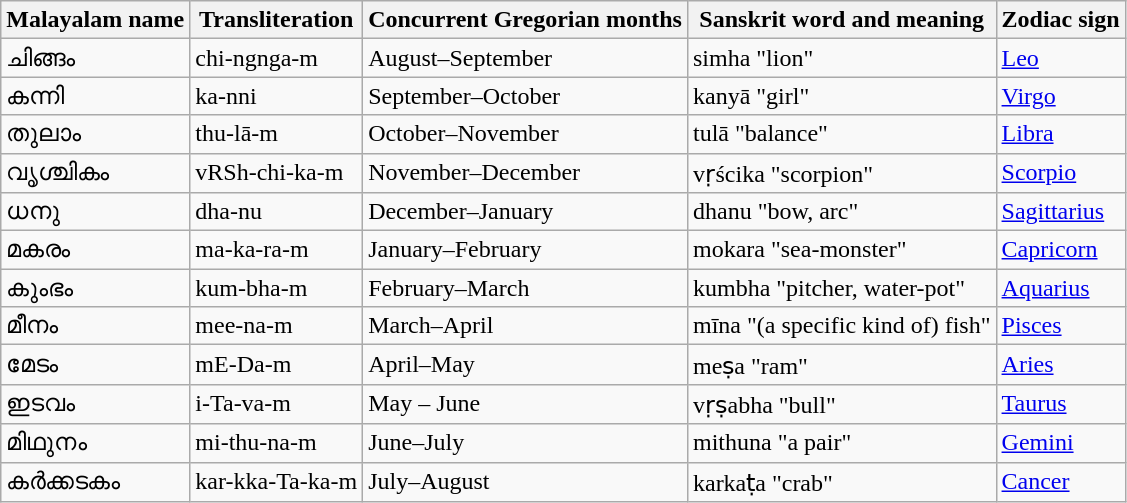<table class="wikitable">
<tr>
<th>Malayalam name</th>
<th>Transliteration</th>
<th>Concurrent Gregorian months</th>
<th>Sanskrit word and meaning</th>
<th>Zodiac sign</th>
</tr>
<tr>
<td>ചിങ്ങം</td>
<td>chi-ngnga-m</td>
<td>August–September</td>
<td>simha "lion"</td>
<td><a href='#'>Leo</a></td>
</tr>
<tr>
<td>കന്നി</td>
<td>ka-nni</td>
<td>September–October</td>
<td>kanyā "girl"</td>
<td><a href='#'>Virgo</a></td>
</tr>
<tr>
<td>തുലാം</td>
<td>thu-lā-m</td>
<td>October–November</td>
<td>tulā "balance"</td>
<td><a href='#'>Libra</a></td>
</tr>
<tr>
<td>വൃശ്ചികം</td>
<td>vRSh-chi-ka-m</td>
<td>November–December</td>
<td>vṛścika "scorpion"</td>
<td><a href='#'>Scorpio</a></td>
</tr>
<tr>
<td>ധനു</td>
<td>dha-nu</td>
<td>December–January</td>
<td>dhanu "bow, arc"</td>
<td><a href='#'>Sagittarius</a></td>
</tr>
<tr>
<td>മകരം</td>
<td>ma-ka-ra-m</td>
<td>January–February</td>
<td>mokara "sea-monster"</td>
<td><a href='#'>Capricorn</a></td>
</tr>
<tr>
<td>കുംഭം</td>
<td>kum-bha-m</td>
<td>February–March</td>
<td>kumbha "pitcher, water-pot"</td>
<td><a href='#'>Aquarius</a></td>
</tr>
<tr>
<td>മീനം</td>
<td>mee-na-m</td>
<td>March–April</td>
<td>mīna "(a specific kind of) fish"</td>
<td><a href='#'>Pisces</a></td>
</tr>
<tr>
<td>മേടം</td>
<td>mE-Da-m</td>
<td>April–May</td>
<td>meṣa "ram"</td>
<td><a href='#'>Aries</a></td>
</tr>
<tr>
<td>ഇടവം</td>
<td>i-Ta-va-m</td>
<td>May – June</td>
<td>vṛṣabha "bull"</td>
<td><a href='#'>Taurus</a></td>
</tr>
<tr>
<td>മിഥുനം</td>
<td>mi-thu-na-m</td>
<td>June–July</td>
<td>mithuna "a pair"</td>
<td><a href='#'>Gemini</a></td>
</tr>
<tr>
<td>കർക്കടകം</td>
<td>kar-kka-Ta-ka-m</td>
<td>July–August</td>
<td>karkaṭa "crab"</td>
<td><a href='#'>Cancer</a></td>
</tr>
</table>
